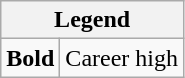<table class="wikitable mw-collapsible mw-collapsed">
<tr>
<th colspan="2">Legend</th>
</tr>
<tr>
<td><strong>Bold</strong></td>
<td>Career high</td>
</tr>
</table>
